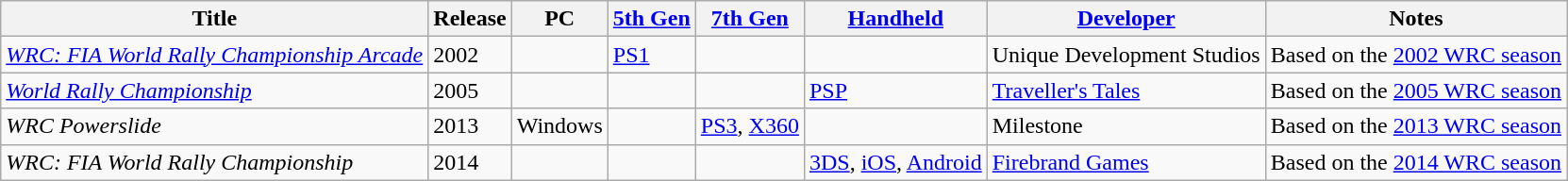<table class="wikitable sortable" border="1">
<tr>
<th scope="col">Title</th>
<th scope="col">Release</th>
<th scope="col">PC</th>
<th scope="col"><a href='#'>5th Gen</a></th>
<th scope="col"><a href='#'>7th Gen</a></th>
<th scope="col"><a href='#'>Handheld</a></th>
<th scope="col"><a href='#'>Developer</a></th>
<th scope="col" class="unsortable">Notes</th>
</tr>
<tr>
<td><em><a href='#'>WRC: FIA World Rally Championship Arcade</a></em></td>
<td>2002</td>
<td></td>
<td><a href='#'>PS1</a></td>
<td></td>
<td></td>
<td>Unique Development Studios</td>
<td>Based on the <a href='#'>2002 WRC season</a></td>
</tr>
<tr>
<td><em><a href='#'>World Rally Championship</a></em></td>
<td>2005</td>
<td></td>
<td></td>
<td></td>
<td><a href='#'>PSP</a></td>
<td><a href='#'>Traveller's Tales</a></td>
<td>Based on the <a href='#'>2005 WRC season</a></td>
</tr>
<tr>
<td><em>WRC Powerslide</em></td>
<td>2013</td>
<td>Windows</td>
<td></td>
<td><a href='#'>PS3</a>, <a href='#'>X360</a></td>
<td></td>
<td>Milestone</td>
<td>Based on the <a href='#'>2013 WRC season</a></td>
</tr>
<tr>
<td><em>WRC: FIA World Rally Championship</em></td>
<td>2014</td>
<td></td>
<td></td>
<td></td>
<td><a href='#'>3DS</a>, <a href='#'>iOS</a>, <a href='#'>Android</a></td>
<td><a href='#'>Firebrand Games</a></td>
<td>Based on the <a href='#'>2014 WRC season</a></td>
</tr>
</table>
